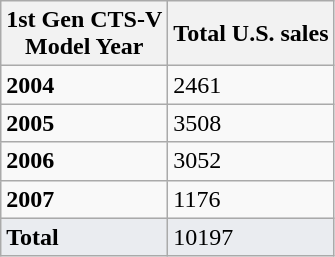<table class="wikitable">
<tr>
<th>1st Gen CTS-V<br>Model Year</th>
<th>Total U.S. sales</th>
</tr>
<tr>
<td><strong>2004</strong></td>
<td>2461</td>
</tr>
<tr>
<td><strong>2005</strong></td>
<td>3508</td>
</tr>
<tr>
<td><strong>2006</strong></td>
<td>3052</td>
</tr>
<tr>
<td><strong>2007</strong></td>
<td>1176</td>
</tr>
<tr style="background-color:#eaecf0">
<td><strong>Total</strong></td>
<td>10197</td>
</tr>
</table>
